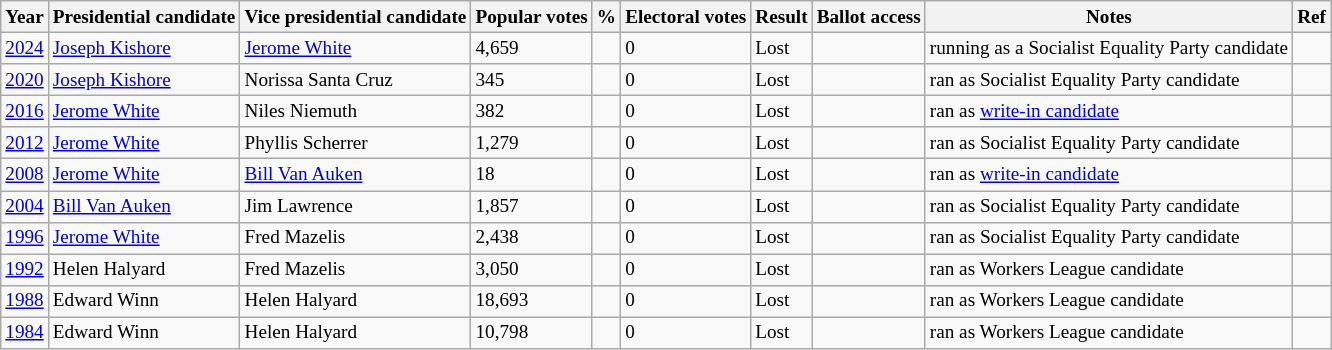<table class="wikitable sortable" style="font-size:80%">
<tr>
<th>Year</th>
<th>Presidential candidate</th>
<th>Vice presidential candidate</th>
<th>Popular votes</th>
<th>%</th>
<th>Electoral votes</th>
<th>Result</th>
<th>Ballot access</th>
<th>Notes</th>
<th>Ref</th>
</tr>
<tr>
<td><a href='#'>2024</a></td>
<td><a href='#'>Joseph Kishore</a></td>
<td><a href='#'>Jerome White</a></td>
<td>4,659</td>
<td></td>
<td>0</td>
<td> Lost</td>
<td></td>
<td>running as a Socialist Equality Party candidate</td>
<td></td>
</tr>
<tr>
<td><a href='#'>2020</a></td>
<td><a href='#'>Joseph Kishore</a></td>
<td>Norissa Santa Cruz</td>
<td>345</td>
<td></td>
<td>0</td>
<td> Lost</td>
<td></td>
<td>ran as Socialist Equality Party candidate</td>
<td></td>
</tr>
<tr>
<td><a href='#'>2016</a></td>
<td><a href='#'>Jerome White</a></td>
<td>Niles Niemuth</td>
<td>382</td>
<td></td>
<td>0</td>
<td> Lost</td>
<td></td>
<td>ran as <a href='#'>write-in candidate</a></td>
<td></td>
</tr>
<tr>
<td><a href='#'>2012</a></td>
<td><a href='#'>Jerome White</a></td>
<td>Phyllis Scherrer</td>
<td>1,279</td>
<td></td>
<td>0</td>
<td> Lost</td>
<td></td>
<td>ran as Socialist Equality Party candidate</td>
<td></td>
</tr>
<tr>
<td><a href='#'>2008</a></td>
<td><a href='#'>Jerome White</a></td>
<td><a href='#'>Bill Van Auken</a></td>
<td>18</td>
<td></td>
<td>0</td>
<td> Lost</td>
<td></td>
<td>ran as <a href='#'>write-in candidate</a></td>
<td></td>
</tr>
<tr>
<td><a href='#'>2004</a></td>
<td><a href='#'>Bill Van Auken</a></td>
<td>Jim Lawrence</td>
<td>1,857</td>
<td></td>
<td>0</td>
<td> Lost</td>
<td></td>
<td>ran as Socialist Equality Party candidate</td>
<td></td>
</tr>
<tr>
<td><a href='#'>1996</a></td>
<td><a href='#'>Jerome White</a></td>
<td>Fred Mazelis</td>
<td>2,438</td>
<td></td>
<td>0</td>
<td> Lost</td>
<td></td>
<td>ran as Socialist Equality Party candidate</td>
<td></td>
</tr>
<tr>
<td><a href='#'>1992</a></td>
<td>Helen Halyard</td>
<td>Fred Mazelis</td>
<td>3,050</td>
<td></td>
<td>0</td>
<td> Lost</td>
<td></td>
<td>ran as Workers League candidate</td>
<td></td>
</tr>
<tr>
<td><a href='#'>1988</a></td>
<td>Edward Winn</td>
<td>Helen Halyard</td>
<td>18,693</td>
<td></td>
<td>0</td>
<td> Lost</td>
<td></td>
<td>ran as Workers League candidate</td>
<td></td>
</tr>
<tr>
<td><a href='#'>1984</a></td>
<td>Edward Winn</td>
<td>Helen Halyard</td>
<td>10,798</td>
<td></td>
<td>0</td>
<td> Lost</td>
<td></td>
<td>ran as Workers League candidate</td>
<td></td>
</tr>
</table>
